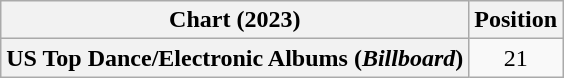<table class="wikitable plainrowheaders" style="text-align:center">
<tr>
<th scope="col">Chart (2023)</th>
<th scope="col">Position</th>
</tr>
<tr>
<th scope="row">US Top Dance/Electronic Albums (<em>Billboard</em>)</th>
<td>21</td>
</tr>
</table>
